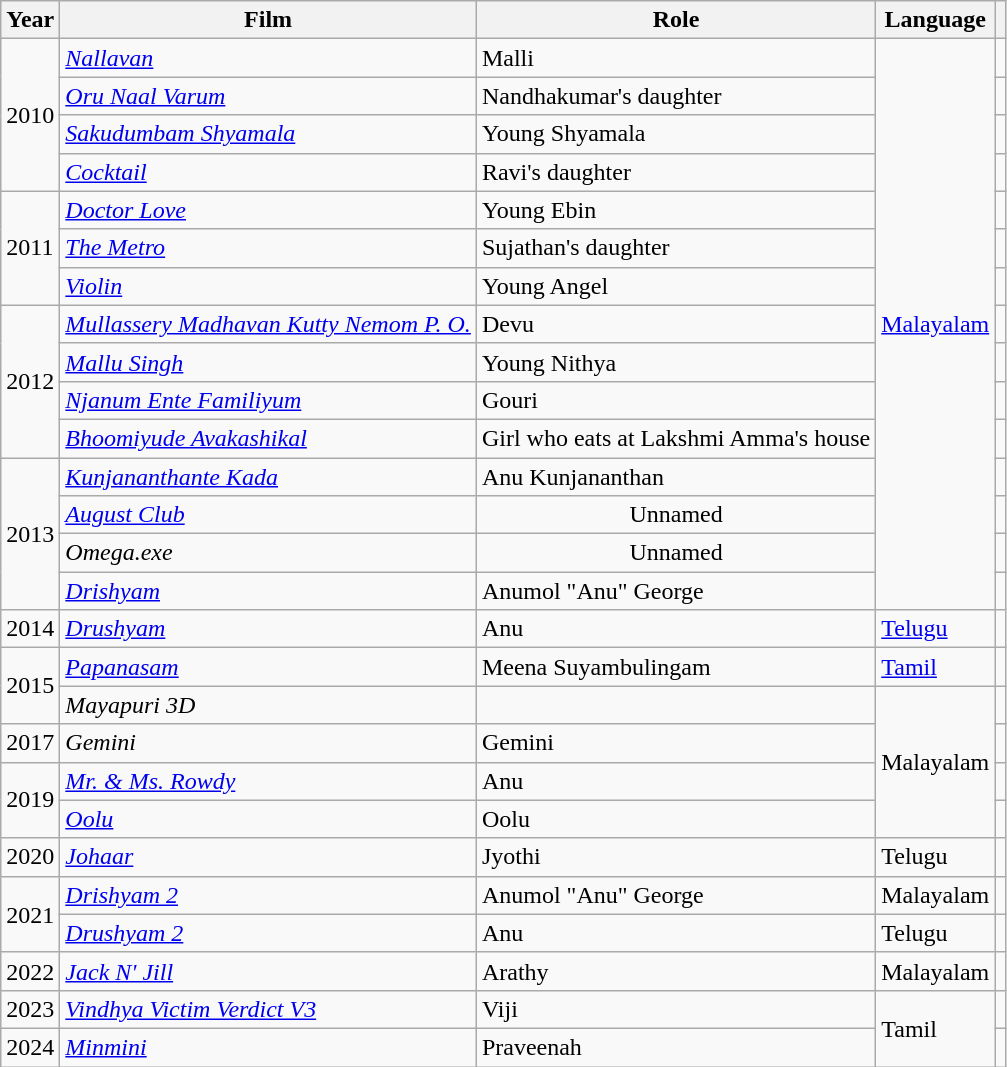<table class="wikitable sortable">
<tr>
<th>Year</th>
<th>Film</th>
<th>Role</th>
<th>Language</th>
<th class="unsortable"></th>
</tr>
<tr>
<td rowspan=4>2010</td>
<td><em><a href='#'>Nallavan</a></em></td>
<td>Malli</td>
<td rowspan=15><a href='#'>Malayalam</a></td>
<td></td>
</tr>
<tr>
<td><em><a href='#'>Oru Naal Varum</a></em></td>
<td>Nandhakumar's daughter</td>
<td></td>
</tr>
<tr>
<td><em><a href='#'>Sakudumbam Shyamala</a></em></td>
<td>Young Shyamala</td>
<td></td>
</tr>
<tr>
<td><em><a href='#'>Cocktail</a></em></td>
<td>Ravi's daughter</td>
<td></td>
</tr>
<tr>
<td rowspan=3>2011</td>
<td><em><a href='#'>Doctor Love</a></em></td>
<td>Young Ebin</td>
<td></td>
</tr>
<tr>
<td><em><a href='#'>The Metro</a></em></td>
<td>Sujathan's daughter</td>
<td></td>
</tr>
<tr>
<td><em><a href='#'>Violin</a></em></td>
<td>Young Angel</td>
<td></td>
</tr>
<tr>
<td rowspan=4>2012</td>
<td><em><a href='#'>Mullassery Madhavan Kutty Nemom P. O.</a></em></td>
<td>Devu</td>
<td></td>
</tr>
<tr>
<td><em><a href='#'>Mallu Singh</a></em></td>
<td>Young Nithya</td>
<td></td>
</tr>
<tr>
<td><em><a href='#'>Njanum Ente Familiyum</a></em></td>
<td>Gouri</td>
<td></td>
</tr>
<tr>
<td><em><a href='#'>Bhoomiyude Avakashikal</a></em></td>
<td>Girl who eats at Lakshmi Amma's house</td>
<td></td>
</tr>
<tr>
<td rowspan=4>2013</td>
<td><em><a href='#'>Kunjananthante Kada</a></em></td>
<td>Anu Kunjananthan</td>
<td></td>
</tr>
<tr>
<td><em><a href='#'>August Club</a></em></td>
<td style="text-align: center;">Unnamed</td>
<td></td>
</tr>
<tr>
<td><em>Omega.exe</em></td>
<td style="text-align: center;">Unnamed</td>
<td></td>
</tr>
<tr>
<td><em><a href='#'>Drishyam</a></em></td>
<td>Anumol "Anu" George</td>
<td></td>
</tr>
<tr>
<td>2014</td>
<td><em><a href='#'>Drushyam</a></em></td>
<td>Anu</td>
<td><a href='#'>Telugu</a></td>
<td></td>
</tr>
<tr>
<td rowspan=2>2015</td>
<td><em><a href='#'>Papanasam</a></em></td>
<td>Meena Suyambulingam</td>
<td><a href='#'>Tamil</a></td>
<td></td>
</tr>
<tr>
<td><em>Mayapuri 3D</em></td>
<td></td>
<td rowspan=4>Malayalam</td>
</tr>
<tr>
<td>2017</td>
<td><em>Gemini</em></td>
<td>Gemini</td>
<td></td>
</tr>
<tr>
<td rowspan=2>2019</td>
<td><em><a href='#'>Mr. & Ms. Rowdy</a></em></td>
<td>Anu</td>
<td></td>
</tr>
<tr>
<td><em><a href='#'>Oolu</a></em></td>
<td>Oolu</td>
<td></td>
</tr>
<tr>
<td>2020</td>
<td><em><a href='#'>Johaar</a></em></td>
<td>Jyothi</td>
<td>Telugu</td>
<td></td>
</tr>
<tr>
<td rowspan=2>2021</td>
<td><em><a href='#'>Drishyam 2</a></em></td>
<td>Anumol "Anu" George</td>
<td>Malayalam</td>
<td></td>
</tr>
<tr>
<td><em><a href='#'>Drushyam 2</a></em></td>
<td>Anu</td>
<td>Telugu</td>
<td></td>
</tr>
<tr>
<td>2022</td>
<td><em><a href='#'>Jack N' Jill</a></em></td>
<td>Arathy</td>
<td>Malayalam</td>
<td></td>
</tr>
<tr>
<td>2023</td>
<td><em><a href='#'>Vindhya Victim Verdict V3</a></em></td>
<td>Viji</td>
<td rowspan="2">Tamil</td>
<td></td>
</tr>
<tr>
<td>2024</td>
<td><em><a href='#'>Minmini</a></em></td>
<td>Praveenah</td>
<td></td>
</tr>
</table>
